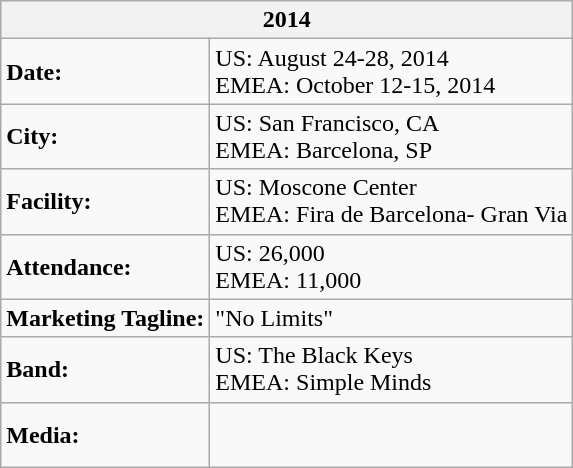<table class="wikitable">
<tr>
<th colspan="2">2014</th>
</tr>
<tr>
<td><strong>Date:</strong></td>
<td>US: August 24-28, 2014<br>EMEA: October 12-15, 2014</td>
</tr>
<tr>
<td><strong>City:</strong></td>
<td>US: San Francisco, CA<br>EMEA: Barcelona, SP</td>
</tr>
<tr>
<td><strong>Facility:</strong></td>
<td>US: Moscone Center<br>EMEA: Fira de Barcelona- Gran Via</td>
</tr>
<tr>
<td><strong>Attendance:</strong></td>
<td>US: 26,000<br>EMEA: 11,000</td>
</tr>
<tr>
<td><strong>Marketing Tagline:</strong></td>
<td>"No Limits"</td>
</tr>
<tr>
<td><strong>Band:</strong></td>
<td>US: The Black Keys<br>EMEA: Simple Minds</td>
</tr>
<tr>
<td><strong>Media:</strong></td>
<td><br><br></td>
</tr>
</table>
